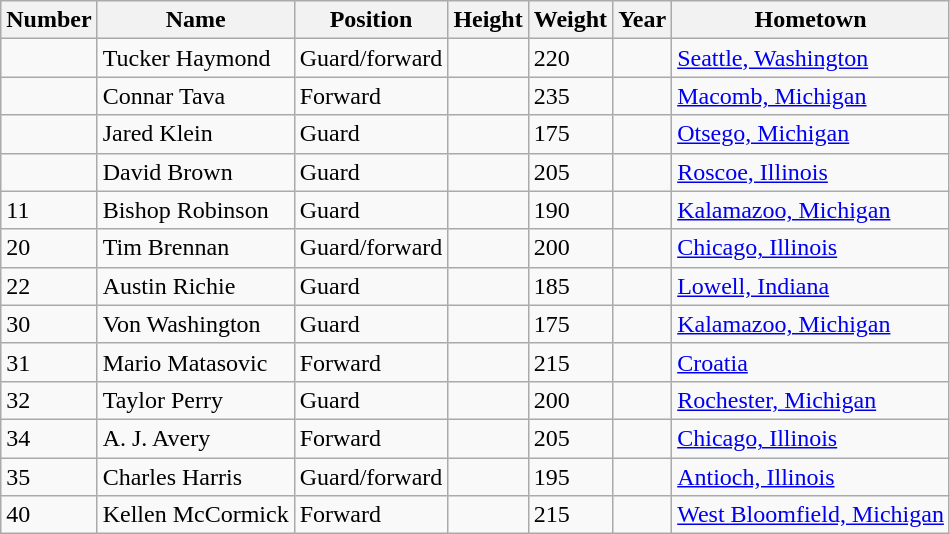<table class="wikitable sortable">
<tr>
<th>Number</th>
<th>Name</th>
<th>Position</th>
<th>Height</th>
<th>Weight</th>
<th>Year</th>
<th>Hometown</th>
</tr>
<tr>
<td></td>
<td>Tucker Haymond</td>
<td>Guard/forward</td>
<td></td>
<td>220</td>
<td></td>
<td><a href='#'>Seattle, Washington</a></td>
</tr>
<tr>
<td></td>
<td>Connar Tava</td>
<td>Forward</td>
<td></td>
<td>235</td>
<td></td>
<td><a href='#'>Macomb, Michigan</a></td>
</tr>
<tr>
<td></td>
<td>Jared Klein</td>
<td>Guard</td>
<td></td>
<td>175</td>
<td></td>
<td><a href='#'>Otsego, Michigan</a></td>
</tr>
<tr>
<td></td>
<td>David Brown</td>
<td>Guard</td>
<td></td>
<td>205</td>
<td></td>
<td><a href='#'>Roscoe, Illinois</a></td>
</tr>
<tr>
<td>11</td>
<td>Bishop Robinson</td>
<td>Guard</td>
<td></td>
<td>190</td>
<td></td>
<td><a href='#'>Kalamazoo, Michigan</a></td>
</tr>
<tr>
<td>20</td>
<td>Tim Brennan</td>
<td>Guard/forward</td>
<td></td>
<td>200</td>
<td></td>
<td><a href='#'>Chicago, Illinois</a></td>
</tr>
<tr>
<td>22</td>
<td>Austin Richie</td>
<td>Guard</td>
<td></td>
<td>185</td>
<td></td>
<td><a href='#'>Lowell, Indiana</a></td>
</tr>
<tr>
<td>30</td>
<td>Von Washington</td>
<td>Guard</td>
<td></td>
<td>175</td>
<td></td>
<td><a href='#'>Kalamazoo, Michigan</a></td>
</tr>
<tr>
<td>31</td>
<td>Mario Matasovic</td>
<td>Forward</td>
<td></td>
<td>215</td>
<td></td>
<td><a href='#'>Croatia</a></td>
</tr>
<tr>
<td>32</td>
<td>Taylor Perry</td>
<td>Guard</td>
<td></td>
<td>200</td>
<td></td>
<td><a href='#'>Rochester, Michigan</a></td>
</tr>
<tr>
<td>34</td>
<td>A. J. Avery</td>
<td>Forward</td>
<td></td>
<td>205</td>
<td></td>
<td><a href='#'>Chicago, Illinois</a></td>
</tr>
<tr>
<td>35</td>
<td>Charles Harris</td>
<td>Guard/forward</td>
<td></td>
<td>195</td>
<td></td>
<td><a href='#'>Antioch, Illinois</a></td>
</tr>
<tr>
<td>40</td>
<td>Kellen McCormick</td>
<td>Forward</td>
<td></td>
<td>215</td>
<td></td>
<td><a href='#'>West Bloomfield, Michigan</a></td>
</tr>
</table>
